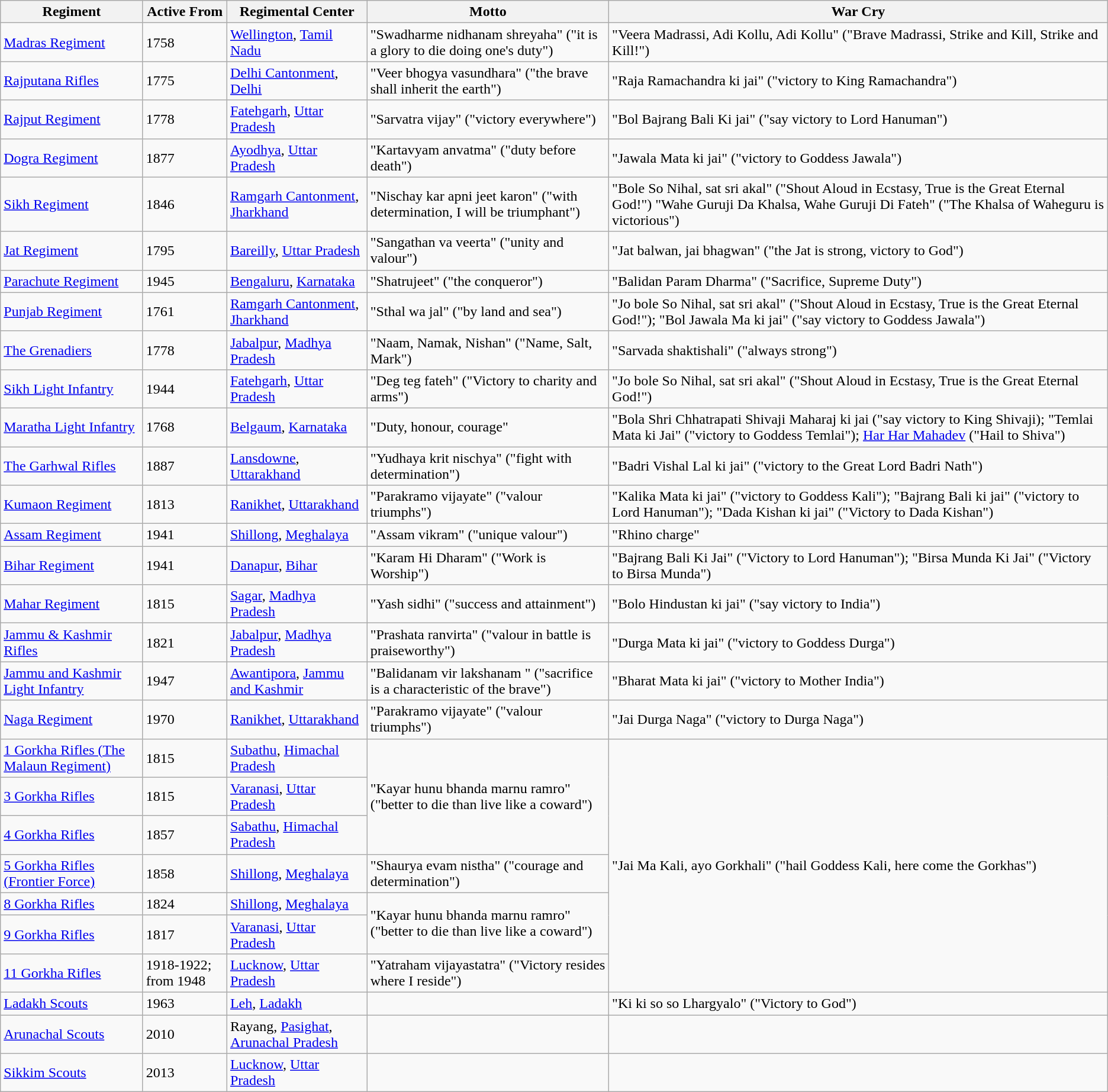<table class="wikitable sortable" border="1">
<tr>
<th>Regiment</th>
<th>Active From</th>
<th>Regimental Center</th>
<th>Motto</th>
<th>War Cry</th>
</tr>
<tr>
<td><a href='#'>Madras Regiment</a></td>
<td>1758</td>
<td><a href='#'>Wellington</a>, <a href='#'>Tamil Nadu</a></td>
<td>"Swadharme nidhanam shreyaha" ("it is a glory to die doing one's duty")</td>
<td>"Veera Madrassi, Adi Kollu, Adi Kollu" ("Brave Madrassi, Strike and Kill, Strike and Kill!")</td>
</tr>
<tr>
<td><a href='#'>Rajputana Rifles</a></td>
<td>1775</td>
<td><a href='#'>Delhi Cantonment</a>, <a href='#'>Delhi</a></td>
<td>"Veer bhogya vasundhara" ("the brave shall inherit the earth")</td>
<td>"Raja Ramachandra ki jai" ("victory to King Ramachandra")</td>
</tr>
<tr>
<td><a href='#'>Rajput Regiment</a></td>
<td>1778</td>
<td><a href='#'>Fatehgarh</a>, <a href='#'>Uttar Pradesh</a></td>
<td>"Sarvatra vijay" ("victory everywhere")</td>
<td>"Bol Bajrang Bali Ki jai" ("say victory to Lord Hanuman")</td>
</tr>
<tr>
<td><a href='#'>Dogra Regiment</a></td>
<td>1877</td>
<td><a href='#'>Ayodhya</a>, <a href='#'>Uttar Pradesh</a></td>
<td>"Kartavyam anvatma" ("duty before death")</td>
<td>"Jawala Mata ki jai" ("victory to Goddess Jawala")</td>
</tr>
<tr>
<td><a href='#'>Sikh Regiment</a></td>
<td>1846</td>
<td><a href='#'>Ramgarh Cantonment</a>, <a href='#'>Jharkhand</a></td>
<td>"Nischay kar apni jeet karon" ("with determination, I will be triumphant")</td>
<td>"Bole So Nihal, sat sri akal" ("Shout Aloud in Ecstasy, True is the Great Eternal God!") "Wahe Guruji Da Khalsa, Wahe Guruji Di Fateh" ("The Khalsa of Waheguru is victorious")</td>
</tr>
<tr>
<td><a href='#'>Jat Regiment</a></td>
<td>1795</td>
<td><a href='#'>Bareilly</a>, <a href='#'>Uttar Pradesh</a></td>
<td>"Sangathan va veerta" ("unity and valour")</td>
<td>"Jat balwan, jai bhagwan" ("the Jat is strong, victory to God")</td>
</tr>
<tr>
<td><a href='#'>Parachute Regiment</a></td>
<td>1945</td>
<td><a href='#'>Bengaluru</a>, <a href='#'>Karnataka</a></td>
<td>"Shatrujeet" ("the conqueror")</td>
<td>"Balidan Param Dharma" ("Sacrifice, Supreme Duty")</td>
</tr>
<tr>
<td><a href='#'>Punjab Regiment</a></td>
<td>1761</td>
<td><a href='#'>Ramgarh Cantonment</a>, <a href='#'>Jharkhand</a></td>
<td>"Sthal wa jal" ("by land and sea")</td>
<td>"Jo bole So Nihal, sat sri akal" ("Shout Aloud in Ecstasy, True is the Great Eternal God!"); "Bol Jawala Ma ki jai" ("say victory to Goddess Jawala")</td>
</tr>
<tr>
<td><a href='#'>The Grenadiers</a></td>
<td>1778</td>
<td><a href='#'>Jabalpur</a>, <a href='#'>Madhya Pradesh</a></td>
<td>"Naam, Namak, Nishan" ("Name, Salt, Mark")</td>
<td>"Sarvada shaktishali" ("always strong")</td>
</tr>
<tr>
<td><a href='#'>Sikh Light Infantry</a></td>
<td>1944</td>
<td><a href='#'>Fatehgarh</a>, <a href='#'>Uttar Pradesh</a></td>
<td>"Deg teg fateh" ("Victory to charity and arms")</td>
<td>"Jo bole So Nihal, sat sri akal" ("Shout Aloud in Ecstasy, True is the Great Eternal God!")</td>
</tr>
<tr>
<td><a href='#'>Maratha Light Infantry</a></td>
<td>1768</td>
<td><a href='#'>Belgaum</a>, <a href='#'>Karnataka</a></td>
<td>"Duty, honour, courage"</td>
<td>"Bola Shri Chhatrapati Shivaji Maharaj ki jai ("say victory to King Shivaji); "Temlai Mata ki Jai" ("victory to Goddess Temlai"); <a href='#'>Har Har Mahadev</a> ("Hail to Shiva")</td>
</tr>
<tr>
<td><a href='#'>The Garhwal Rifles</a></td>
<td>1887</td>
<td><a href='#'>Lansdowne</a>, <a href='#'>Uttarakhand</a></td>
<td>"Yudhaya krit nischya" ("fight with determination")</td>
<td>"Badri Vishal Lal ki jai" ("victory to the Great Lord Badri Nath")</td>
</tr>
<tr>
<td><a href='#'>Kumaon Regiment</a></td>
<td>1813</td>
<td><a href='#'>Ranikhet</a>, <a href='#'>Uttarakhand</a></td>
<td>"Parakramo vijayate" ("valour triumphs")</td>
<td>"Kalika Mata ki jai" ("victory to Goddess Kali"); "Bajrang Bali ki jai" ("victory to Lord Hanuman"); "Dada Kishan ki jai" ("Victory to Dada Kishan")</td>
</tr>
<tr>
<td><a href='#'>Assam Regiment</a></td>
<td>1941</td>
<td><a href='#'>Shillong</a>, <a href='#'>Meghalaya</a></td>
<td>"Assam vikram" ("unique valour")</td>
<td>"Rhino charge"</td>
</tr>
<tr>
<td><a href='#'>Bihar Regiment</a></td>
<td>1941</td>
<td><a href='#'>Danapur</a>, <a href='#'>Bihar</a></td>
<td>"Karam Hi Dharam" ("Work is Worship")</td>
<td>"Bajrang Bali Ki Jai" ("Victory to Lord Hanuman"); "Birsa Munda Ki Jai" ("Victory to Birsa Munda")</td>
</tr>
<tr>
<td><a href='#'>Mahar Regiment</a></td>
<td>1815</td>
<td><a href='#'>Sagar</a>, <a href='#'>Madhya Pradesh</a></td>
<td>"Yash sidhi" ("success and attainment")</td>
<td>"Bolo Hindustan ki jai" ("say victory to India")</td>
</tr>
<tr>
<td><a href='#'>Jammu & Kashmir Rifles</a></td>
<td>1821</td>
<td><a href='#'>Jabalpur</a>, <a href='#'>Madhya Pradesh</a></td>
<td>"Prashata ranvirta" ("valour in battle is praiseworthy")</td>
<td>"Durga Mata ki jai" ("victory to Goddess Durga")</td>
</tr>
<tr>
<td><a href='#'>Jammu and Kashmir Light Infantry</a></td>
<td>1947</td>
<td><a href='#'>Awantipora</a>, <a href='#'>Jammu and Kashmir</a></td>
<td>"Balidanam vir lakshanam " ("sacrifice is a characteristic of the brave")</td>
<td>"Bharat Mata ki jai" ("victory to Mother India")</td>
</tr>
<tr>
<td><a href='#'>Naga Regiment</a></td>
<td>1970</td>
<td><a href='#'>Ranikhet</a>, <a href='#'>Uttarakhand</a></td>
<td>"Parakramo vijayate" ("valour triumphs")</td>
<td>"Jai Durga Naga" ("victory to Durga Naga")</td>
</tr>
<tr>
<td><a href='#'>1 Gorkha Rifles (The Malaun Regiment)</a></td>
<td>1815</td>
<td><a href='#'>Subathu</a>, <a href='#'>Himachal Pradesh</a></td>
<td rowspan="3">"Kayar hunu bhanda marnu ramro" ("better to die than live like a coward")</td>
<td rowspan="7">"Jai Ma Kali, ayo Gorkhali" ("hail Goddess Kali, here come the Gorkhas")</td>
</tr>
<tr>
<td><a href='#'>3 Gorkha Rifles</a></td>
<td>1815</td>
<td><a href='#'>Varanasi</a>, <a href='#'>Uttar Pradesh</a></td>
</tr>
<tr>
<td><a href='#'>4 Gorkha Rifles</a></td>
<td>1857</td>
<td><a href='#'>Sabathu</a>, <a href='#'>Himachal Pradesh</a></td>
</tr>
<tr>
<td><a href='#'>5 Gorkha Rifles (Frontier Force)</a></td>
<td>1858</td>
<td><a href='#'>Shillong</a>, <a href='#'>Meghalaya</a></td>
<td>"Shaurya evam nistha" ("courage and determination")</td>
</tr>
<tr>
<td><a href='#'>8 Gorkha Rifles</a></td>
<td>1824</td>
<td><a href='#'>Shillong</a>, <a href='#'>Meghalaya</a></td>
<td rowspan="2">"Kayar hunu bhanda marnu ramro" ("better to die than live like a coward")</td>
</tr>
<tr>
<td><a href='#'>9 Gorkha Rifles</a></td>
<td>1817</td>
<td><a href='#'>Varanasi</a>, <a href='#'>Uttar Pradesh</a></td>
</tr>
<tr>
<td><a href='#'>11 Gorkha Rifles</a></td>
<td>1918-1922; from 1948</td>
<td><a href='#'>Lucknow</a>, <a href='#'>Uttar Pradesh</a></td>
<td>"Yatraham vijayastatra" ("Victory resides where I reside")</td>
</tr>
<tr>
<td><a href='#'>Ladakh Scouts</a></td>
<td>1963</td>
<td><a href='#'>Leh</a>, <a href='#'>Ladakh</a></td>
<td></td>
<td>"Ki ki so so Lhargyalo" ("Victory to God")</td>
</tr>
<tr>
<td><a href='#'>Arunachal Scouts</a></td>
<td>2010</td>
<td>Rayang, <a href='#'>Pasighat</a>, <a href='#'>Arunachal Pradesh</a></td>
<td></td>
<td></td>
</tr>
<tr>
<td><a href='#'>Sikkim Scouts</a></td>
<td>2013</td>
<td><a href='#'>Lucknow</a>, <a href='#'>Uttar Pradesh</a></td>
<td></td>
<td></td>
</tr>
</table>
